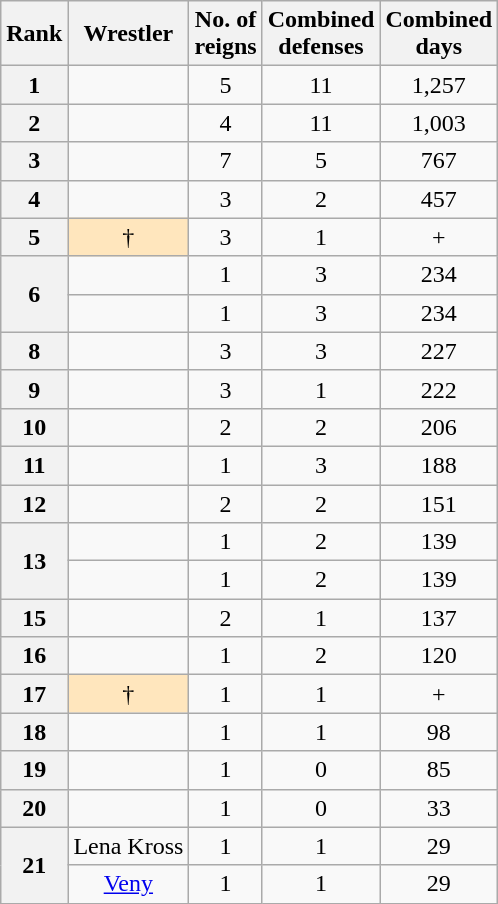<table class="wikitable sortable" style="text-align: center">
<tr>
<th>Rank</th>
<th>Wrestler</th>
<th>No. of<br>reigns</th>
<th>Combined<br>defenses</th>
<th>Combined<br>days</th>
</tr>
<tr>
<th>1</th>
<td></td>
<td>5</td>
<td>11</td>
<td>1,257</td>
</tr>
<tr>
<th>2</th>
<td></td>
<td>4</td>
<td>11</td>
<td>1,003</td>
</tr>
<tr>
<th>3</th>
<td></td>
<td>7</td>
<td>5</td>
<td>767</td>
</tr>
<tr>
<th>4</th>
<td></td>
<td>3</td>
<td>2</td>
<td>457</td>
</tr>
<tr>
<th>5</th>
<td style="background-color: #ffe6bd"> †</td>
<td>3</td>
<td>1</td>
<td>+</td>
</tr>
<tr>
<th rowspan="2">6</th>
<td></td>
<td>1</td>
<td>3</td>
<td>234</td>
</tr>
<tr>
<td></td>
<td>1</td>
<td>3</td>
<td>234</td>
</tr>
<tr>
<th>8</th>
<td></td>
<td>3</td>
<td>3</td>
<td>227</td>
</tr>
<tr>
<th>9</th>
<td></td>
<td>3</td>
<td>1</td>
<td>222</td>
</tr>
<tr>
<th>10</th>
<td></td>
<td>2</td>
<td>2</td>
<td>206</td>
</tr>
<tr>
<th>11</th>
<td></td>
<td>1</td>
<td>3</td>
<td>188</td>
</tr>
<tr>
<th>12</th>
<td></td>
<td>2</td>
<td>2</td>
<td>151</td>
</tr>
<tr>
<th rowspan="2">13</th>
<td></td>
<td>1</td>
<td>2</td>
<td>139</td>
</tr>
<tr>
<td></td>
<td>1</td>
<td>2</td>
<td>139</td>
</tr>
<tr>
<th>15</th>
<td></td>
<td>2</td>
<td>1</td>
<td>137</td>
</tr>
<tr>
<th>16</th>
<td></td>
<td>1</td>
<td>2</td>
<td>120</td>
</tr>
<tr>
<th>17</th>
<td style="background-color: #ffe6bd"> †</td>
<td>1</td>
<td>1</td>
<td>+</td>
</tr>
<tr>
<th>18</th>
<td></td>
<td>1</td>
<td>1</td>
<td>98</td>
</tr>
<tr>
<th>19</th>
<td></td>
<td>1</td>
<td>0</td>
<td>85</td>
</tr>
<tr>
<th>20</th>
<td></td>
<td>1</td>
<td>0</td>
<td>33</td>
</tr>
<tr>
<th rowspan=2>21</th>
<td>Lena Kross</td>
<td>1</td>
<td>1</td>
<td>29</td>
</tr>
<tr>
<td><a href='#'>Veny</a></td>
<td>1</td>
<td>1</td>
<td>29</td>
</tr>
</table>
